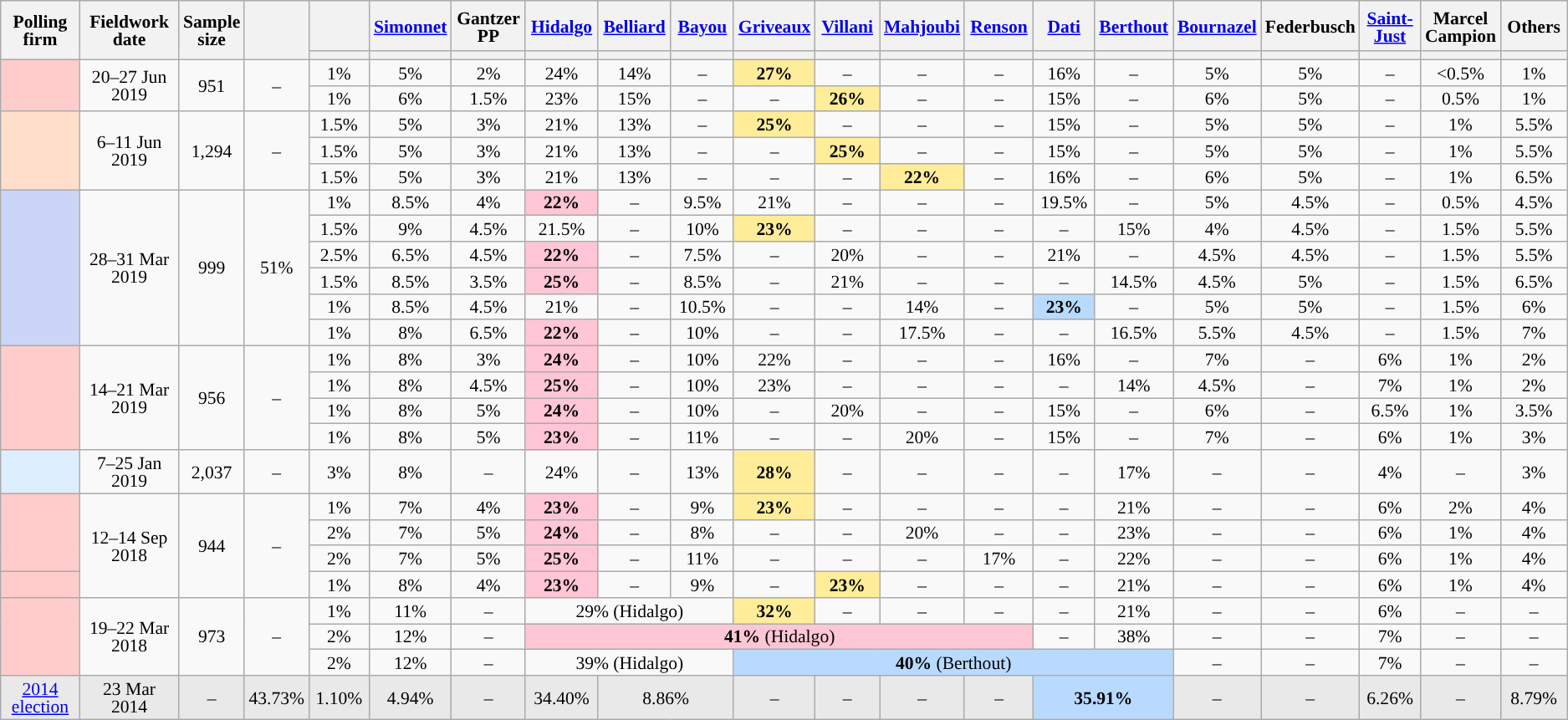<table class="wikitable sortable" style="text-align:center;font-size:90%;line-height:14px;">
<tr style="height:40px;">
<th style="width:100px;" rowspan="2">Polling firm</th>
<th style="width:110px;" rowspan="2">Fieldwork date</th>
<th style="width:35px;" rowspan="2">Sample<br>size</th>
<th style="width:30px;" rowspan="2"></th>
<th class="unsortable" style="width:60px;"></th>
<th class="unsortable" style="width:60px;"><a href='#'>Simonnet</a><br></th>
<th class="unsortable" style="width:60px;">Gantzer<br>PP</th>
<th class="unsortable" style="width:60px;"><a href='#'>Hidalgo</a><br></th>
<th class="unsortable" style="width:60px;"><a href='#'>Belliard</a><br></th>
<th class="unsortable" style="width:60px;"><a href='#'>Bayou</a><br></th>
<th class="unsortable" style="width:60px;"><a href='#'>Griveaux</a><br></th>
<th class="unsortable" style="width:60px;"><a href='#'>Villani</a><br></th>
<th class="unsortable" style="width:60px;"><a href='#'>Mahjoubi</a><br></th>
<th class="unsortable" style="width:60px;"><a href='#'>Renson</a><br></th>
<th class="unsortable" style="width:60px;"><a href='#'>Dati</a><br></th>
<th class="unsortable" style="width:60px;"><a href='#'>Berthout</a><br></th>
<th class="unsortable" style="width:60px;"><a href='#'>Bournazel</a><br></th>
<th class="unsortable" style="width:60px;">Federbusch<br></th>
<th class="unsortable" style="width:60px;"><a href='#'>Saint-Just</a><br></th>
<th class="unsortable" style="width:60px;">Marcel Campion<br></th>
<th class="unsortable" style="width:60px;">Others</th>
</tr>
<tr>
<th style="background:"></th>
<th style="background:"></th>
<th style="background:"></th>
<th style="background:"></th>
<th style="background:"></th>
<th style="background:"></th>
<th style="background:"></th>
<th style="background:"></th>
<th style="background:"></th>
<th style="background:"></th>
<th style="background:"></th>
<th style="background:"></th>
<th style="background:"></th>
<th style="background:"></th>
<th style="background:"></th>
<th style="background:"></th>
<th style="background:"></th>
</tr>
<tr>
<td rowspan="2" style="background:#FFCCCC;"></td>
<td rowspan="2" data-sort-value="2019-06-27">20–27 Jun 2019</td>
<td rowspan="2">951</td>
<td rowspan="2">–</td>
<td>1%</td>
<td>5%</td>
<td>2%</td>
<td>24%</td>
<td>14%</td>
<td>–</td>
<td style="background:#FFED99;"><strong>27%</strong></td>
<td>–</td>
<td>–</td>
<td>–</td>
<td>16%</td>
<td>–</td>
<td>5%</td>
<td>5%</td>
<td>–</td>
<td data-sort-value="0%"><0.5%</td>
<td>1%</td>
</tr>
<tr>
<td>1%</td>
<td>6%</td>
<td>1.5%</td>
<td>23%</td>
<td>15%</td>
<td>–</td>
<td>–</td>
<td style="background:#FFED99;"><strong>26%</strong></td>
<td>–</td>
<td>–</td>
<td>15%</td>
<td>–</td>
<td>6%</td>
<td>5%</td>
<td>–</td>
<td>0.5%</td>
<td>1%</td>
</tr>
<tr>
<td rowspan="3" style="background:#FFDFCC;"> </td>
<td rowspan="3" data-sort-value="2019-06-11">6–11 Jun 2019</td>
<td rowspan="3">1,294</td>
<td rowspan="3">–</td>
<td>1.5%</td>
<td>5%</td>
<td>3%</td>
<td>21%</td>
<td>13%</td>
<td>–</td>
<td style="background:#FFED99;"><strong>25%</strong></td>
<td>–</td>
<td>–</td>
<td>–</td>
<td>15%</td>
<td>–</td>
<td>5%</td>
<td>5%</td>
<td>–</td>
<td>1%</td>
<td>5.5%</td>
</tr>
<tr>
<td>1.5%</td>
<td>5%</td>
<td>3%</td>
<td>21%</td>
<td>13%</td>
<td>–</td>
<td>–</td>
<td style="background:#FFED99;"><strong>25%</strong></td>
<td>–</td>
<td>–</td>
<td>15%</td>
<td>–</td>
<td>5%</td>
<td>5%</td>
<td>–</td>
<td>1%</td>
<td>5.5%</td>
</tr>
<tr>
<td>1.5%</td>
<td>5%</td>
<td>3%</td>
<td>21%</td>
<td>13%</td>
<td>–</td>
<td>–</td>
<td>–</td>
<td style="background:#FFED99;"><strong>22%</strong></td>
<td>–</td>
<td>16%</td>
<td>–</td>
<td>6%</td>
<td>5%</td>
<td>–</td>
<td>1%</td>
<td>6.5%</td>
</tr>
<tr>
<td rowspan="6" style="background:#CAD5F7;"></td>
<td rowspan="6" data-sort-value="2019-03-31">28–31 Mar 2019</td>
<td rowspan="6">999</td>
<td rowspan="6">51%</td>
<td>1%</td>
<td>8.5%</td>
<td>4%</td>
<td style="background:#FFC6D5;"><strong>22%</strong></td>
<td>–</td>
<td>9.5%</td>
<td>21%</td>
<td>–</td>
<td>–</td>
<td>–</td>
<td>19.5%</td>
<td>–</td>
<td>5%</td>
<td>4.5%</td>
<td>–</td>
<td>0.5%</td>
<td>4.5%</td>
</tr>
<tr>
<td>1.5%</td>
<td>9%</td>
<td>4.5%</td>
<td>21.5%</td>
<td>–</td>
<td>10%</td>
<td style="background:#FFED99;"><strong>23%</strong></td>
<td>–</td>
<td>–</td>
<td>–</td>
<td>–</td>
<td>15%</td>
<td>4%</td>
<td>4.5%</td>
<td>–</td>
<td>1.5%</td>
<td>5.5%</td>
</tr>
<tr>
<td>2.5%</td>
<td>6.5%</td>
<td>4.5%</td>
<td style="background:#FFC6D5;"><strong>22%</strong></td>
<td>–</td>
<td>7.5%</td>
<td>–</td>
<td>20%</td>
<td>–</td>
<td>–</td>
<td>21%</td>
<td>–</td>
<td>4.5%</td>
<td>4.5%</td>
<td>–</td>
<td>1.5%</td>
<td>5.5%</td>
</tr>
<tr>
<td>1.5%</td>
<td>8.5%</td>
<td>3.5%</td>
<td style="background:#FFC6D5;"><strong>25%</strong></td>
<td>–</td>
<td>8.5%</td>
<td>–</td>
<td>21%</td>
<td>–</td>
<td>–</td>
<td>–</td>
<td>14.5%</td>
<td>4.5%</td>
<td>5%</td>
<td>–</td>
<td>1.5%</td>
<td>6.5%</td>
</tr>
<tr>
<td>1%</td>
<td>8.5%</td>
<td>4.5%</td>
<td>21%</td>
<td>–</td>
<td>10.5%</td>
<td>–</td>
<td>–</td>
<td>14%</td>
<td>–</td>
<td style="background:#B9DAFF;"><strong>23%</strong></td>
<td>–</td>
<td>5%</td>
<td>5%</td>
<td>–</td>
<td>1.5%</td>
<td>6%</td>
</tr>
<tr>
<td>1%</td>
<td>8%</td>
<td>6.5%</td>
<td style="background:#FFC6D5;"><strong>22%</strong></td>
<td>–</td>
<td>10%</td>
<td>–</td>
<td>–</td>
<td>17.5%</td>
<td>–</td>
<td>–</td>
<td>16.5%</td>
<td>5.5%</td>
<td>4.5%</td>
<td>–</td>
<td>1.5%</td>
<td>7%</td>
</tr>
<tr>
<td rowspan="4" style="background:#FFCCCC;"></td>
<td rowspan="4" data-sort-value="2019-03-21">14–21 Mar 2019</td>
<td rowspan="4">956</td>
<td rowspan="4">–</td>
<td>1%</td>
<td>8%</td>
<td>3%</td>
<td style="background:#FFC6D5;"><strong>24%</strong></td>
<td>–</td>
<td>10%</td>
<td>22%</td>
<td>–</td>
<td>–</td>
<td>–</td>
<td>16%</td>
<td>–</td>
<td>7%</td>
<td>–</td>
<td>6%</td>
<td>1%</td>
<td>2%</td>
</tr>
<tr>
<td>1%</td>
<td>8%</td>
<td>4.5%</td>
<td style="background:#FFC6D5;"><strong>25%</strong></td>
<td>–</td>
<td>10%</td>
<td>23%</td>
<td>–</td>
<td>–</td>
<td>–</td>
<td>–</td>
<td>14%</td>
<td>4.5%</td>
<td>–</td>
<td>7%</td>
<td>1%</td>
<td>2%</td>
</tr>
<tr>
<td>1%</td>
<td>8%</td>
<td>5%</td>
<td style="background:#FFC6D5;"><strong>24%</strong></td>
<td>–</td>
<td>10%</td>
<td>–</td>
<td>20%</td>
<td>–</td>
<td>–</td>
<td>15%</td>
<td>–</td>
<td>6%</td>
<td>–</td>
<td>6.5%</td>
<td>1%</td>
<td>3.5%</td>
</tr>
<tr>
<td>1%</td>
<td>8%</td>
<td>5%</td>
<td style="background:#FFC6D5;"><strong>23%</strong></td>
<td>–</td>
<td>11%</td>
<td>–</td>
<td>–</td>
<td>20%</td>
<td>–</td>
<td>15%</td>
<td>–</td>
<td>7%</td>
<td>–</td>
<td>6%</td>
<td>1%</td>
<td>3%</td>
</tr>
<tr>
<td style="background:#DDEEFF;"></td>
<td data-sort-value="2019-01-25">7–25 Jan 2019</td>
<td>2,037</td>
<td>–</td>
<td>3%</td>
<td>8%</td>
<td>–</td>
<td>24%</td>
<td>–</td>
<td>13%</td>
<td style="background:#FFED99;"><strong>28%</strong></td>
<td>–</td>
<td>–</td>
<td>–</td>
<td>–</td>
<td>17%</td>
<td>–</td>
<td>–</td>
<td>4%</td>
<td>–</td>
<td>3%</td>
</tr>
<tr>
<td rowspan="3" style="background:#FFCCCC;"></td>
<td rowspan="4" data-sort-value="2018-09-14">12–14 Sep 2018</td>
<td rowspan="4">944</td>
<td rowspan="4">–</td>
<td>1%</td>
<td>7%</td>
<td>4%</td>
<td style="background:#FFC6D5;"><strong>23%</strong></td>
<td>–</td>
<td>9%</td>
<td style="background:#FFED99;"><strong>23%</strong></td>
<td>–</td>
<td>–</td>
<td>–</td>
<td>–</td>
<td>21%</td>
<td>–</td>
<td>–</td>
<td>6%</td>
<td>2%</td>
<td>4%</td>
</tr>
<tr>
<td>2%</td>
<td>7%</td>
<td>5%</td>
<td style="background:#FFC6D5;"><strong>24%</strong></td>
<td>–</td>
<td>8%</td>
<td>–</td>
<td>–</td>
<td>20%</td>
<td>–</td>
<td>–</td>
<td>23%</td>
<td>–</td>
<td>–</td>
<td>6%</td>
<td>1%</td>
<td>4%</td>
</tr>
<tr>
<td>2%</td>
<td>7%</td>
<td>5%</td>
<td style="background:#FFC6D5;"><strong>25%</strong></td>
<td>–</td>
<td>11%</td>
<td>–</td>
<td>–</td>
<td>–</td>
<td>17%</td>
<td>–</td>
<td>22%</td>
<td>–</td>
<td>–</td>
<td>6%</td>
<td>1%</td>
<td>4%</td>
</tr>
<tr>
<td style="background:#FFCCCC;"></td>
<td>1%</td>
<td>8%</td>
<td>4%</td>
<td style="background:#FFC6D5;"><strong>23%</strong></td>
<td>–</td>
<td>9%</td>
<td>–</td>
<td style="background:#FFED99;"><strong>23%</strong></td>
<td>–</td>
<td>–</td>
<td>–</td>
<td>21%</td>
<td>–</td>
<td>–</td>
<td>6%</td>
<td>1%</td>
<td>4%</td>
</tr>
<tr>
<td rowspan="3" style="background:#FFCCCC;"></td>
<td rowspan="3" data-sort-value="2018-03-22">19–22 Mar 2018</td>
<td rowspan="3">973</td>
<td rowspan="3">–</td>
<td>1%</td>
<td>11%</td>
<td>–</td>
<td colspan="3">29% (Hidalgo)</td>
<td style="background:#FFED99;"><strong>32%</strong></td>
<td>–</td>
<td>–</td>
<td>–</td>
<td>–</td>
<td>21%</td>
<td>–</td>
<td>–</td>
<td>6%</td>
<td>–</td>
<td>–</td>
</tr>
<tr>
<td>2%</td>
<td>12%</td>
<td>–</td>
<td style="background:#FFC6D5;" colspan="7"><strong>41%</strong> (Hidalgo)</td>
<td>–</td>
<td>38%</td>
<td>–</td>
<td>–</td>
<td>7%</td>
<td>–</td>
<td>–</td>
</tr>
<tr>
<td>2%</td>
<td>12%</td>
<td>–</td>
<td colspan="3">39% (Hidalgo)</td>
<td style="background:#B9DAFF;" colspan="6"><strong>40%</strong> (Berthout)</td>
<td>–</td>
<td>–</td>
<td>7%</td>
<td>–</td>
<td>–</td>
</tr>
<tr style="background:#E9E9E9;">
<td><a href='#'>2014 election</a></td>
<td data-sort-value="2014-03-23">23 Mar 2014</td>
<td>–</td>
<td>43.73%</td>
<td>1.10%</td>
<td>4.94%</td>
<td>–</td>
<td>34.40%</td>
<td colspan="2">8.86%</td>
<td>–</td>
<td>–</td>
<td>–</td>
<td>–</td>
<td style="background:#B9DAFF;" colspan="2"><strong>35.91%</strong></td>
<td>–</td>
<td>–</td>
<td>6.26%</td>
<td>–</td>
<td>8.79%</td>
</tr>
</table>
